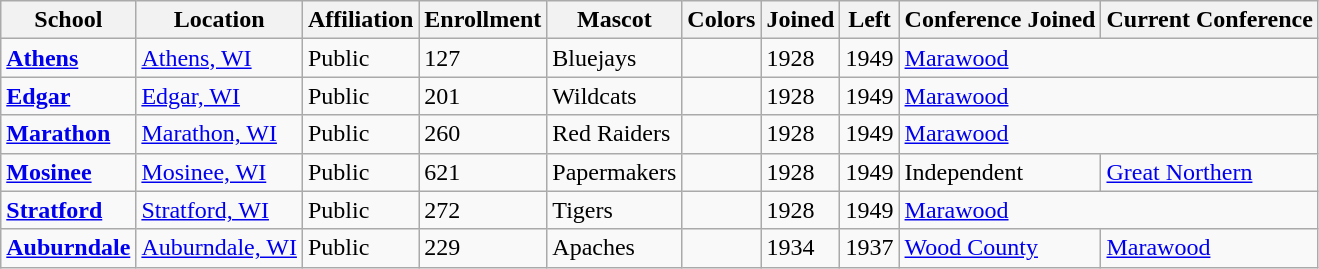<table class="wikitable sortable">
<tr>
<th>School</th>
<th>Location</th>
<th>Affiliation</th>
<th>Enrollment</th>
<th>Mascot</th>
<th>Colors</th>
<th>Joined</th>
<th>Left</th>
<th>Conference Joined</th>
<th>Current Conference</th>
</tr>
<tr>
<td><a href='#'><strong>Athens</strong></a></td>
<td><a href='#'>Athens, WI</a></td>
<td>Public</td>
<td>127</td>
<td>Bluejays</td>
<td> </td>
<td>1928</td>
<td>1949</td>
<td colspan="2"><a href='#'>Marawood</a></td>
</tr>
<tr>
<td><a href='#'><strong>Edgar</strong></a></td>
<td><a href='#'>Edgar, WI</a></td>
<td>Public</td>
<td>201</td>
<td>Wildcats</td>
<td> </td>
<td>1928</td>
<td>1949</td>
<td colspan="2"><a href='#'>Marawood</a></td>
</tr>
<tr>
<td><a href='#'><strong>Marathon</strong></a></td>
<td><a href='#'>Marathon, WI</a></td>
<td>Public</td>
<td>260</td>
<td>Red Raiders</td>
<td> </td>
<td>1928</td>
<td>1949</td>
<td colspan="2"><a href='#'>Marawood</a></td>
</tr>
<tr>
<td><a href='#'><strong>Mosinee</strong></a></td>
<td><a href='#'>Mosinee, WI</a></td>
<td>Public</td>
<td>621</td>
<td>Papermakers</td>
<td> </td>
<td>1928</td>
<td>1949</td>
<td>Independent</td>
<td><a href='#'>Great Northern</a></td>
</tr>
<tr>
<td><a href='#'><strong>Stratford</strong></a></td>
<td><a href='#'>Stratford, WI</a></td>
<td>Public</td>
<td>272</td>
<td>Tigers</td>
<td> </td>
<td>1928</td>
<td>1949</td>
<td colspan="2"><a href='#'>Marawood</a></td>
</tr>
<tr>
<td><a href='#'><strong>Auburndale</strong></a></td>
<td><a href='#'>Auburndale, WI</a></td>
<td>Public</td>
<td>229</td>
<td>Apaches</td>
<td> </td>
<td>1934</td>
<td>1937</td>
<td><a href='#'>Wood County</a></td>
<td><a href='#'>Marawood</a></td>
</tr>
</table>
